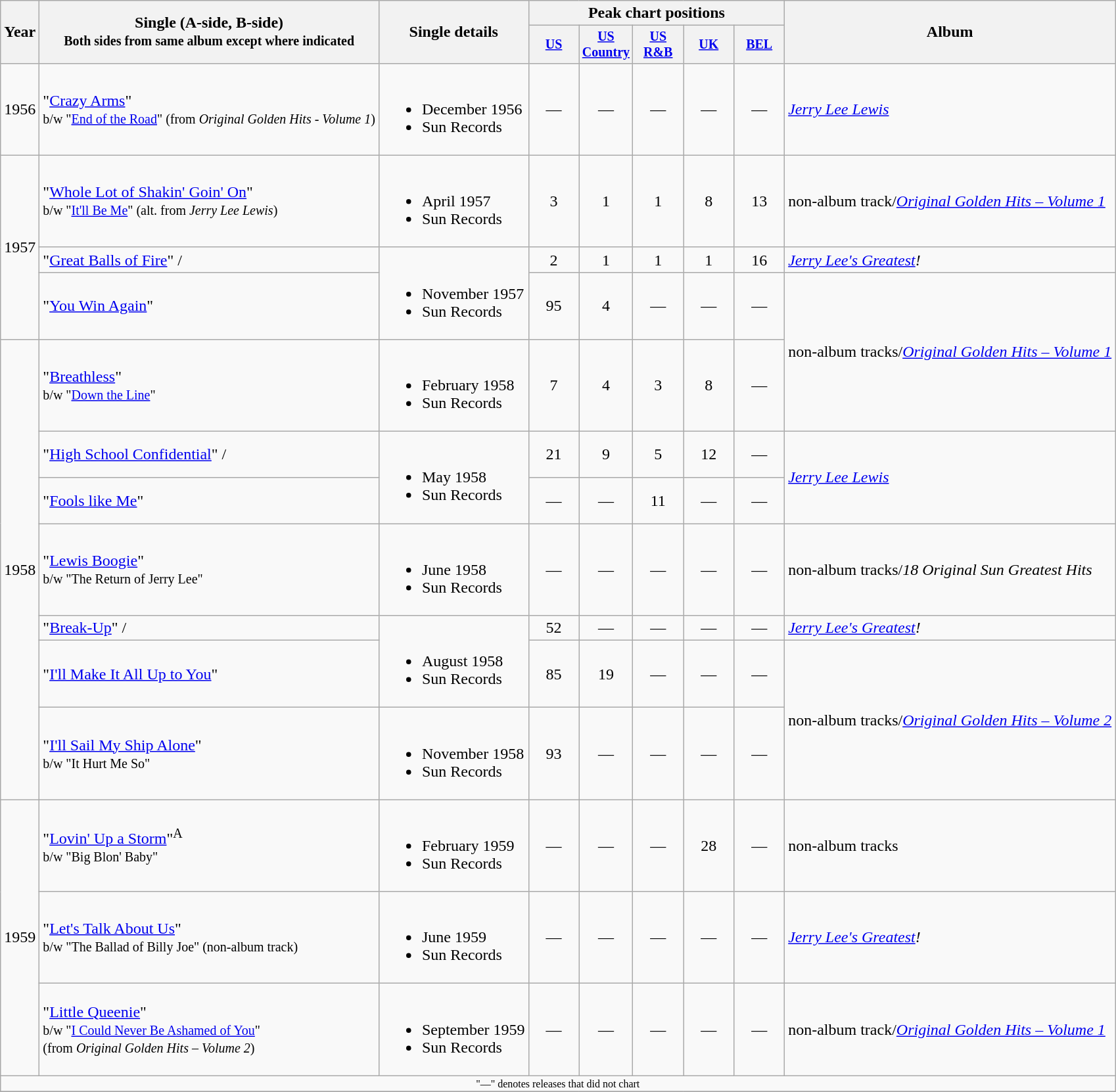<table class="wikitable">
<tr>
<th rowspan="2">Year</th>
<th rowspan="2">Single (A-side, B-side)<br><small>Both sides from same album except where indicated</small></th>
<th rowspan="2">Single details</th>
<th colspan="5">Peak chart positions</th>
<th rowspan="2">Album</th>
</tr>
<tr style="font-size:smaller;">
<th width="45"><a href='#'>US</a></th>
<th width="45"><a href='#'>US Country</a></th>
<th width="45"><a href='#'>US <br> R&B</a></th>
<th width="45"><a href='#'>UK</a><br></th>
<th width="45"><a href='#'>BEL</a></th>
</tr>
<tr>
<td>1956</td>
<td>"<a href='#'>Crazy Arms</a>"<br><small>b/w "<a href='#'>End of the Road</a>" (from <em>Original Golden Hits - Volume 1</em>)</small></td>
<td><br><ul><li>December 1956</li><li>Sun Records</li></ul></td>
<td align="center">—</td>
<td align="center">—</td>
<td align="center">—</td>
<td align="center">—</td>
<td align="center">—</td>
<td><em><a href='#'>Jerry Lee Lewis</a></em></td>
</tr>
<tr>
<td rowspan="3">1957</td>
<td>"<a href='#'>Whole Lot of Shakin' Goin' On</a>"<br><small>b/w "<a href='#'>It'll Be Me</a>" (alt. from <em>Jerry Lee Lewis</em>)</small></td>
<td><br><ul><li>April 1957</li><li>Sun Records</li></ul></td>
<td align="center">3</td>
<td align="center">1</td>
<td align="center">1</td>
<td align="center">8</td>
<td align="center">13</td>
<td>non-album track/<em><a href='#'>Original Golden Hits – Volume 1</a></em></td>
</tr>
<tr>
<td>"<a href='#'>Great Balls of Fire</a>" /</td>
<td rowspan="2"><br><ul><li>November 1957</li><li>Sun Records</li></ul></td>
<td align="center">2</td>
<td align="center">1</td>
<td align="center">1</td>
<td align="center">1</td>
<td align="center">16</td>
<td><em><a href='#'>Jerry Lee's Greatest</a>!</em></td>
</tr>
<tr>
<td>"<a href='#'>You Win Again</a>"</td>
<td align="center">95</td>
<td align="center">4</td>
<td align="center">—</td>
<td align="center">—</td>
<td align="center">—</td>
<td rowspan="2">non-album tracks/<em><a href='#'>Original Golden Hits – Volume 1</a></em></td>
</tr>
<tr>
<td rowspan="7">1958</td>
<td>"<a href='#'>Breathless</a>"<br><small>b/w "<a href='#'>Down the Line</a>"</small></td>
<td><br><ul><li>February 1958</li><li>Sun Records</li></ul></td>
<td align="center">7</td>
<td align="center">4</td>
<td align="center">3</td>
<td align="center">8</td>
<td align="center">—</td>
</tr>
<tr>
<td>"<a href='#'>High School Confidential</a>" /</td>
<td rowspan="2"><br><ul><li>May 1958</li><li>Sun Records</li></ul></td>
<td align="center">21</td>
<td align="center">9</td>
<td align="center">5</td>
<td align="center">12</td>
<td align="center">—</td>
<td rowspan="2"><em><a href='#'>Jerry Lee Lewis</a></em></td>
</tr>
<tr>
<td>"<a href='#'>Fools like Me</a>"</td>
<td align="center">—</td>
<td align="center">—</td>
<td align="center">11</td>
<td align="center">—</td>
<td align="center">—</td>
</tr>
<tr>
<td>"<a href='#'>Lewis Boogie</a>"<br><small>b/w "The Return of Jerry Lee"</small></td>
<td><br><ul><li>June 1958</li><li>Sun Records</li></ul></td>
<td align="center">—</td>
<td align="center">—</td>
<td align="center">—</td>
<td align="center">—</td>
<td align="center">—</td>
<td>non-album tracks/<em>18 Original Sun Greatest Hits</em></td>
</tr>
<tr>
<td>"<a href='#'>Break-Up</a>" /</td>
<td rowspan="2"><br><ul><li>August 1958</li><li>Sun Records</li></ul></td>
<td align="center">52</td>
<td align="center">—</td>
<td align="center">—</td>
<td align="center">—</td>
<td align="center">—</td>
<td><em><a href='#'>Jerry Lee's Greatest</a>!</em></td>
</tr>
<tr>
<td>"<a href='#'>I'll Make It All Up to You</a>"</td>
<td align="center">85</td>
<td align="center">19</td>
<td align="center">—</td>
<td align="center">—</td>
<td align="center">—</td>
<td rowspan="2">non-album tracks/<em><a href='#'>Original Golden Hits – Volume 2</a></em></td>
</tr>
<tr>
<td>"<a href='#'>I'll Sail My Ship Alone</a>"<br><small>b/w "It Hurt Me So"</small></td>
<td><br><ul><li>November 1958</li><li>Sun Records</li></ul></td>
<td align="center">93</td>
<td align="center">—</td>
<td align="center">—</td>
<td align="center">—</td>
<td align="center">—</td>
</tr>
<tr>
<td rowspan="3">1959</td>
<td>"<a href='#'>Lovin' Up a Storm</a>"<sup>A</sup><br><small>b/w "Big Blon' Baby"</small></td>
<td><br><ul><li>February 1959</li><li>Sun Records</li></ul></td>
<td align="center">—</td>
<td align="center">—</td>
<td align="center">—</td>
<td align="center">28</td>
<td align="center">—</td>
<td>non-album tracks</td>
</tr>
<tr>
<td>"<a href='#'>Let's Talk About Us</a>"<br><small>b/w "The Ballad of Billy Joe" (non-album track)</small></td>
<td><br><ul><li>June 1959</li><li>Sun Records</li></ul></td>
<td align="center">—</td>
<td align="center">—</td>
<td align="center">—</td>
<td align="center">—</td>
<td align="center">—</td>
<td><em><a href='#'>Jerry Lee's Greatest</a>!</em></td>
</tr>
<tr>
<td>"<a href='#'>Little Queenie</a>"<br><small>b/w "<a href='#'>I Could Never Be Ashamed of You</a>"<br>(from <em>Original Golden Hits – Volume 2</em>)</small></td>
<td><br><ul><li>September 1959</li><li>Sun Records</li></ul></td>
<td align="center">—</td>
<td align="center">—</td>
<td align="center">—</td>
<td align="center">—</td>
<td align="center">—</td>
<td>non-album track/<em><a href='#'>Original Golden Hits – Volume 1</a></em></td>
</tr>
<tr>
<td colspan="9" style="font-size:8pt" align="center">"—" denotes releases that did not chart</td>
</tr>
<tr>
</tr>
</table>
